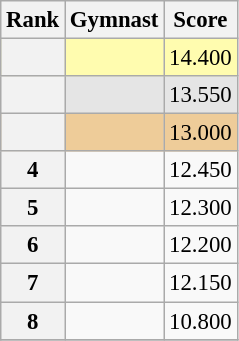<table class="wikitable sortable" style="text-align:center; font-size:95%">
<tr>
<th scope=col>Rank</th>
<th scope=col>Gymnast</th>
<th scope=col>Score</th>
</tr>
<tr bgcolor=fffcaf>
<th scope=row style="text-align:center"></th>
<td align=left></td>
<td>14.400</td>
</tr>
<tr bgcolor=e5e5e5>
<th scope=row style="text-align:center"></th>
<td align=left></td>
<td>13.550</td>
</tr>
<tr bgcolor=eecc99>
<th scope=row style="text-align:center"></th>
<td align=left></td>
<td>13.000</td>
</tr>
<tr>
<th>4</th>
<td align=left></td>
<td>12.450</td>
</tr>
<tr>
<th>5</th>
<td align=left></td>
<td>12.300</td>
</tr>
<tr>
<th>6</th>
<td align=left></td>
<td>12.200</td>
</tr>
<tr>
<th>7</th>
<td align=left></td>
<td>12.150</td>
</tr>
<tr>
<th>8</th>
<td align=left></td>
<td>10.800</td>
</tr>
<tr>
</tr>
</table>
